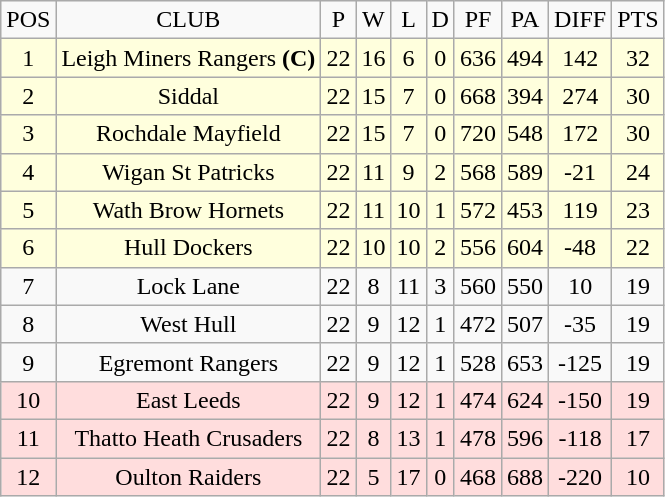<table class="wikitable" style="text-align: center;">
<tr>
<td>POS</td>
<td>CLUB</td>
<td>P</td>
<td>W</td>
<td>L</td>
<td>D</td>
<td>PF</td>
<td>PA</td>
<td>DIFF</td>
<td>PTS</td>
</tr>
<tr style="background:#ffffdd;">
<td>1</td>
<td>Leigh Miners Rangers <strong>(C)</strong></td>
<td>22</td>
<td>16</td>
<td>6</td>
<td>0</td>
<td>636</td>
<td>494</td>
<td>142</td>
<td>32</td>
</tr>
<tr style="background:#ffffdd;">
<td>2</td>
<td>Siddal</td>
<td>22</td>
<td>15</td>
<td>7</td>
<td>0</td>
<td>668</td>
<td>394</td>
<td>274</td>
<td>30</td>
</tr>
<tr style="background:#ffffdd;">
<td>3</td>
<td>Rochdale Mayfield</td>
<td>22</td>
<td>15</td>
<td>7</td>
<td>0</td>
<td>720</td>
<td>548</td>
<td>172</td>
<td>30</td>
</tr>
<tr style="background:#ffffdd;">
<td>4</td>
<td>Wigan St Patricks</td>
<td>22</td>
<td>11</td>
<td>9</td>
<td>2</td>
<td>568</td>
<td>589</td>
<td>-21</td>
<td>24</td>
</tr>
<tr style="background:#ffffdd;">
<td>5</td>
<td>Wath Brow Hornets</td>
<td>22</td>
<td>11</td>
<td>10</td>
<td>1</td>
<td>572</td>
<td>453</td>
<td>119</td>
<td>23</td>
</tr>
<tr style="background:#ffffdd;">
<td>6</td>
<td>Hull Dockers</td>
<td>22</td>
<td>10</td>
<td>10</td>
<td>2</td>
<td>556</td>
<td>604</td>
<td>-48</td>
<td>22</td>
</tr>
<tr>
<td>7</td>
<td>Lock Lane</td>
<td>22</td>
<td>8</td>
<td>11</td>
<td>3</td>
<td>560</td>
<td>550</td>
<td>10</td>
<td>19</td>
</tr>
<tr>
<td>8</td>
<td>West Hull</td>
<td>22</td>
<td>9</td>
<td>12</td>
<td>1</td>
<td>472</td>
<td>507</td>
<td>-35</td>
<td>19</td>
</tr>
<tr>
<td>9</td>
<td>Egremont Rangers</td>
<td>22</td>
<td>9</td>
<td>12</td>
<td>1</td>
<td>528</td>
<td>653</td>
<td>-125</td>
<td>19</td>
</tr>
<tr style="background:#ffdddd;">
<td>10</td>
<td>East Leeds</td>
<td>22</td>
<td>9</td>
<td>12</td>
<td>1</td>
<td>474</td>
<td>624</td>
<td>-150</td>
<td>19</td>
</tr>
<tr style="background:#ffdddd;">
<td>11</td>
<td>Thatto Heath Crusaders</td>
<td>22</td>
<td>8</td>
<td>13</td>
<td>1</td>
<td>478</td>
<td>596</td>
<td>-118</td>
<td>17</td>
</tr>
<tr style="background:#ffdddd;">
<td>12</td>
<td>Oulton Raiders</td>
<td>22</td>
<td>5</td>
<td>17</td>
<td>0</td>
<td>468</td>
<td>688</td>
<td>-220</td>
<td>10</td>
</tr>
</table>
